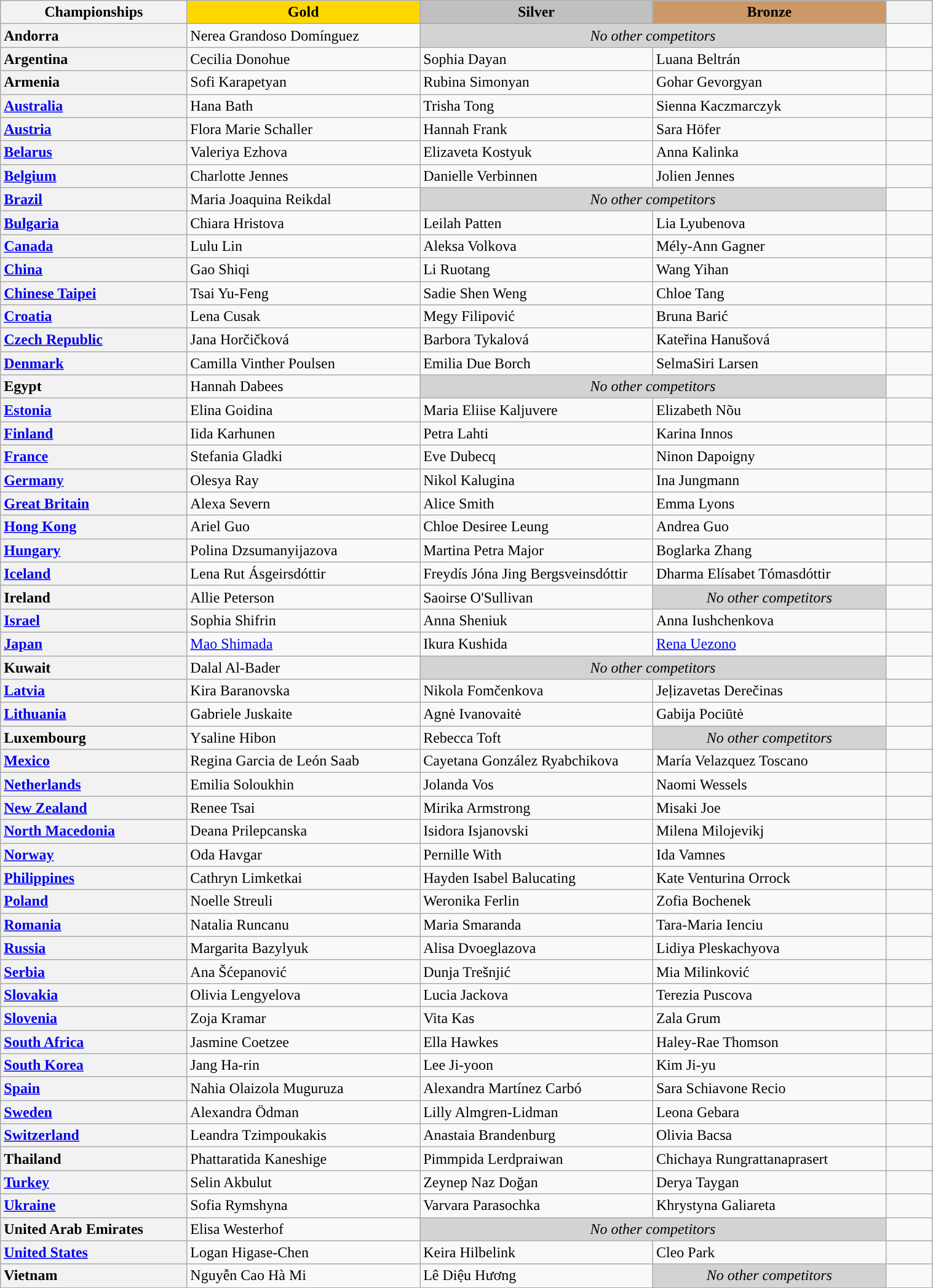<table class="wikitable unsortable" style="text-align:left; width:80%;">
<tr>
<th scope="col" style="text-align:center; width:20%;">Championships</th>
<td scope="col" style="text-align:center; width:25%; background:gold"><strong>Gold</strong></td>
<td scope="col" style="text-align:center; width:25%; background:silver"><strong>Silver</strong></td>
<td scope="col" style="text-align:center; width:25%; background:#c96"><strong>Bronze</strong></td>
<th scope="col" style="text-align:center; width:5%;"></th>
</tr>
<tr>
<th scope="row" style="text-align:left"> Andorra</th>
<td>Nerea Grandoso Domínguez</td>
<td colspan=2 align="center" bgcolor="lightgray"><em>No other competitors</em></td>
<td></td>
</tr>
<tr>
<th scope="row" style="text-align:left"> Argentina</th>
<td>Cecilia Donohue</td>
<td>Sophia Dayan</td>
<td>Luana Beltrán</td>
<td></td>
</tr>
<tr>
<th scope="row" style="text-align:left"> Armenia</th>
<td>Sofi Karapetyan</td>
<td>Rubina Simonyan</td>
<td>Gohar Gevorgyan</td>
<td></td>
</tr>
<tr>
<th scope="row" style="text-align:left"> <a href='#'>Australia</a></th>
<td>Hana Bath</td>
<td>Trisha Tong</td>
<td>Sienna Kaczmarczyk</td>
<td></td>
</tr>
<tr>
<th scope="row" style="text-align:left"> <a href='#'>Austria</a></th>
<td>Flora Marie Schaller</td>
<td>Hannah Frank</td>
<td>Sara Höfer</td>
<td></td>
</tr>
<tr>
<th scope="row" style="text-align:left"> <a href='#'>Belarus</a></th>
<td>Valeriya Ezhova</td>
<td>Elizaveta Kostyuk</td>
<td>Anna Kalinka</td>
<td></td>
</tr>
<tr>
<th scope="row" style="text-align:left"> <a href='#'>Belgium</a></th>
<td>Charlotte Jennes</td>
<td>Danielle Verbinnen</td>
<td>Jolien Jennes</td>
<td></td>
</tr>
<tr>
<th scope="row" style="text-align:left"> <a href='#'>Brazil</a></th>
<td>Maria Joaquina Reikdal</td>
<td colspan=2 align="center" bgcolor="lightgray"><em>No other competitors</em></td>
<td></td>
</tr>
<tr>
<th scope="row" style="text-align:left"> <a href='#'>Bulgaria</a></th>
<td>Chiara Hristova</td>
<td>Leilah Patten</td>
<td>Lia Lyubenova</td>
<td></td>
</tr>
<tr>
<th scope="row" style="text-align:left"> <a href='#'>Canada</a></th>
<td>Lulu Lin</td>
<td>Aleksa Volkova</td>
<td>Mély-Ann Gagner</td>
<td></td>
</tr>
<tr>
<th scope="row" style="text-align:left"> <a href='#'>China</a></th>
<td>Gao Shiqi</td>
<td>Li Ruotang</td>
<td>Wang Yihan</td>
<td></td>
</tr>
<tr>
<th scope="row" style="text-align:left"> <a href='#'>Chinese Taipei</a></th>
<td>Tsai Yu-Feng</td>
<td>Sadie Shen Weng</td>
<td>Chloe Tang</td>
<td></td>
</tr>
<tr>
<th scope="row" style="text-align:left"> <a href='#'>Croatia</a></th>
<td>Lena Cusak</td>
<td>Megy Filipović</td>
<td>Bruna Barić</td>
<td></td>
</tr>
<tr>
<th scope="row" style="text-align:left"> <a href='#'>Czech Republic</a></th>
<td>Jana Horčičková</td>
<td>Barbora Tykalová</td>
<td>Kateřina Hanušová</td>
<td></td>
</tr>
<tr>
<th scope="row" style="text-align:left"> <a href='#'>Denmark</a></th>
<td>Camilla Vinther Poulsen</td>
<td>Emilia Due Borch</td>
<td>SelmaSiri Larsen</td>
<td></td>
</tr>
<tr>
<th scope="row" style="text-align:left"> Egypt</th>
<td>Hannah Dabees</td>
<td colspan=2 align="center" bgcolor="lightgray"><em>No other competitors</em></td>
<td></td>
</tr>
<tr>
<th scope="row" style="text-align:left"> <a href='#'>Estonia</a></th>
<td>Elina Goidina</td>
<td>Maria Eliise Kaljuvere</td>
<td>Elizabeth Nõu</td>
<td></td>
</tr>
<tr>
<th scope="row" style="text-align:left"> <a href='#'>Finland</a></th>
<td>Iida Karhunen</td>
<td>Petra Lahti</td>
<td>Karina Innos</td>
<td></td>
</tr>
<tr>
<th scope="row" style="text-align:left"> <a href='#'>France</a></th>
<td>Stefania Gladki</td>
<td>Eve Dubecq</td>
<td>Ninon Dapoigny</td>
<td></td>
</tr>
<tr>
<th scope="row" style="text-align:left"> <a href='#'>Germany</a></th>
<td>Olesya Ray</td>
<td>Nikol Kalugina</td>
<td>Ina Jungmann</td>
<td></td>
</tr>
<tr>
<th scope="row" style="text-align:left"> <a href='#'>Great Britain</a></th>
<td>Alexa Severn</td>
<td>Alice Smith</td>
<td>Emma Lyons</td>
<td></td>
</tr>
<tr>
<th scope="row" style="text-align:left"> <a href='#'>Hong Kong</a></th>
<td>Ariel Guo</td>
<td>Chloe Desiree Leung</td>
<td>Andrea Guo</td>
<td></td>
</tr>
<tr>
<th scope="row" style="text-align:left"> <a href='#'>Hungary</a></th>
<td>Polina Dzsumanyijazova</td>
<td>Martina Petra Major</td>
<td>Boglarka Zhang</td>
<td></td>
</tr>
<tr>
<th scope="row" style="text-align:left"> <a href='#'>Iceland</a></th>
<td>Lena Rut Ásgeirsdóttir</td>
<td>Freydís Jóna Jing Bergsveinsdóttir</td>
<td>Dharma Elísabet Tómasdóttir</td>
<td></td>
</tr>
<tr>
<th scope="row" style="text-align:left"> Ireland</th>
<td>Allie Peterson</td>
<td>Saoirse O'Sullivan</td>
<td align="center" bgcolor="lightgray"><em>No other competitors</em></td>
<td></td>
</tr>
<tr>
<th scope="row" style="text-align:left"> <a href='#'>Israel</a></th>
<td>Sophia Shifrin</td>
<td>Anna Sheniuk</td>
<td>Anna Iushchenkova</td>
<td></td>
</tr>
<tr>
<th scope="row" style="text-align:left"> <a href='#'>Japan</a></th>
<td><a href='#'>Mao Shimada</a></td>
<td>Ikura Kushida</td>
<td><a href='#'>Rena Uezono</a></td>
<td></td>
</tr>
<tr>
<th scope="row" style="text-align:left"> Kuwait</th>
<td>Dalal Al-Bader</td>
<td colspan=2 align="center" bgcolor="lightgray"><em>No other competitors</em></td>
<td></td>
</tr>
<tr>
<th scope="row" style="text-align:left"> <a href='#'>Latvia</a></th>
<td>Kira Baranovska</td>
<td>Nikola Fomčenkova</td>
<td>Jeļizavetas Derečinas</td>
<td></td>
</tr>
<tr>
<th scope="row" style="text-align:left"> <a href='#'>Lithuania</a></th>
<td>Gabriele Juskaite</td>
<td>Agnė Ivanovaitė</td>
<td>Gabija Pociūtė</td>
<td></td>
</tr>
<tr>
<th scope="row" style="text-align:left"> Luxembourg</th>
<td>Ysaline Hibon</td>
<td>Rebecca Toft</td>
<td align="center" bgcolor="lightgray"><em>No other competitors</em></td>
<td></td>
</tr>
<tr>
<th scope="row" style="text-align:left"> <a href='#'>Mexico</a></th>
<td>Regina Garcia de León Saab</td>
<td>Cayetana González Ryabchikova</td>
<td>María Velazquez Toscano</td>
<td></td>
</tr>
<tr>
<th scope="row" style="text-align:left"> <a href='#'>Netherlands</a></th>
<td>Emilia Soloukhin</td>
<td>Jolanda Vos</td>
<td>Naomi Wessels</td>
<td></td>
</tr>
<tr>
<th scope="row" style="text-align:left"> <a href='#'>New Zealand</a></th>
<td>Renee Tsai</td>
<td>Mirika Armstrong</td>
<td>Misaki Joe</td>
<td></td>
</tr>
<tr>
<th scope="row" style="text-align:left"> <a href='#'>North Macedonia</a></th>
<td>Deana Prilepcanska</td>
<td>Isidora Isjanovski</td>
<td>Milena Milojevikj</td>
<td></td>
</tr>
<tr>
<th scope="row" style="text-align:left"> <a href='#'>Norway</a></th>
<td>Oda Havgar</td>
<td>Pernille With</td>
<td>Ida Vamnes</td>
<td></td>
</tr>
<tr>
<th scope="row" style="text-align:left"> <a href='#'>Philippines</a></th>
<td>Cathryn Limketkai</td>
<td>Hayden Isabel Balucating</td>
<td>Kate Venturina Orrock</td>
<td></td>
</tr>
<tr>
<th scope="row" style="text-align:left"> <a href='#'>Poland</a></th>
<td>Noelle Streuli</td>
<td>Weronika Ferlin</td>
<td>Zofia Bochenek</td>
<td></td>
</tr>
<tr>
<th scope="row" style="text-align:left"> <a href='#'>Romania</a></th>
<td>Natalia Runcanu</td>
<td>Maria Smaranda</td>
<td>Tara-Maria Ienciu</td>
<td></td>
</tr>
<tr>
<th scope="row" style="text-align:left"> <a href='#'>Russia</a></th>
<td>Margarita Bazylyuk</td>
<td>Alisa Dvoeglazova</td>
<td>Lidiya Pleskachyova</td>
<td></td>
</tr>
<tr>
<th scope="row" style="text-align:left"> <a href='#'>Serbia</a></th>
<td>Ana Šćepanović</td>
<td>Dunja Trešnjić</td>
<td>Mia Milinković</td>
<td></td>
</tr>
<tr>
<th scope="row" style="text-align:left"> <a href='#'>Slovakia</a></th>
<td>Olivia Lengyelova</td>
<td>Lucia Jackova</td>
<td>Terezia Puscova</td>
<td></td>
</tr>
<tr>
<th scope="row" style="text-align:left"> <a href='#'>Slovenia</a></th>
<td>Zoja Kramar</td>
<td>Vita Kas</td>
<td>Zala Grum</td>
<td></td>
</tr>
<tr>
<th scope="row" style="text-align:left"> <a href='#'>South Africa</a></th>
<td>Jasmine Coetzee</td>
<td>Ella Hawkes</td>
<td>Haley-Rae Thomson</td>
<td></td>
</tr>
<tr>
<th scope="row" style="text-align:left"> <a href='#'>South Korea</a></th>
<td>Jang Ha-rin</td>
<td>Lee Ji-yoon</td>
<td>Kim Ji-yu</td>
<td></td>
</tr>
<tr>
<th scope="row" style="text-align:left"> <a href='#'>Spain</a></th>
<td>Nahia Olaizola Muguruza</td>
<td>Alexandra Martínez Carbó</td>
<td>Sara Schiavone Recio</td>
<td></td>
</tr>
<tr>
<th scope="row" style="text-align:left"> <a href='#'>Sweden</a></th>
<td>Alexandra Ödman</td>
<td>Lilly Almgren-Lidman</td>
<td>Leona Gebara</td>
<td></td>
</tr>
<tr>
<th scope="row" style="text-align:left"> <a href='#'>Switzerland</a></th>
<td>Leandra Tzimpoukakis</td>
<td>Anastaia Brandenburg</td>
<td>Olivia Bacsa</td>
<td></td>
</tr>
<tr>
<th scope="row" style="text-align:left"> Thailand</th>
<td>Phattaratida Kaneshige</td>
<td>Pimmpida Lerdpraiwan</td>
<td>Chichaya Rungrattanaprasert</td>
<td></td>
</tr>
<tr>
<th scope="row" style="text-align:left"> <a href='#'>Turkey</a></th>
<td>Selin Akbulut</td>
<td>Zeynep Naz Doğan</td>
<td>Derya Taygan</td>
<td></td>
</tr>
<tr>
<th scope="row" style="text-align:left"> <a href='#'>Ukraine</a></th>
<td>Sofia Rymshyna</td>
<td>Varvara Parasochka</td>
<td>Khrystyna Galiareta</td>
<td></td>
</tr>
<tr>
<th scope="row" style="text-align:left"> United Arab Emirates</th>
<td>Elisa Westerhof</td>
<td colspan=2 align="center" bgcolor="lightgray"><em>No other competitors</em></td>
<td></td>
</tr>
<tr>
<th scope="row" style="text-align:left"> <a href='#'>United States</a></th>
<td>Logan Higase-Chen</td>
<td>Keira Hilbelink</td>
<td>Cleo Park</td>
<td></td>
</tr>
<tr>
<th scope="row" style="text-align:left"> Vietnam</th>
<td>Nguyễn Cao Hà Mi</td>
<td>Lê Diệu Hương</td>
<td align="center" bgcolor="lightgray"><em>No other competitors</em></td>
<td></td>
</tr>
</table>
